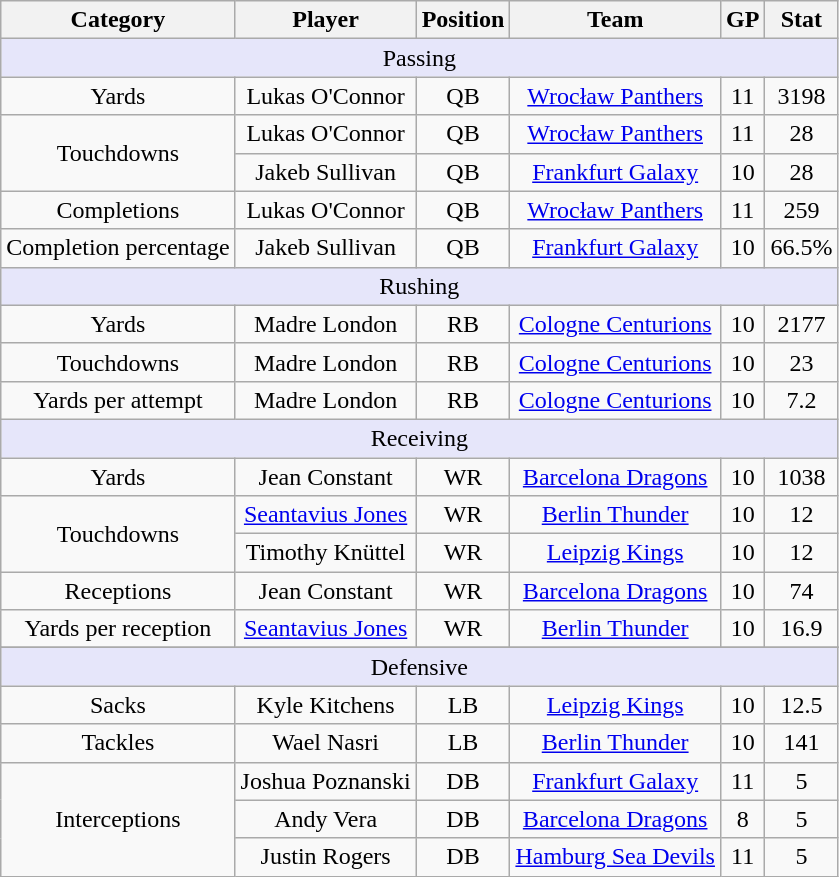<table class="wikitable" style="text-align:center">
<tr>
<th>Category</th>
<th>Player</th>
<th>Position</th>
<th>Team</th>
<th>GP</th>
<th>Stat</th>
</tr>
<tr bgcolor="lavender">
<td colspan="6">Passing</td>
</tr>
<tr>
<td>Yards</td>
<td>Lukas O'Connor </td>
<td>QB</td>
<td><a href='#'>Wrocław Panthers</a></td>
<td>11</td>
<td>3198</td>
</tr>
<tr>
<td rowspan="2">Touchdowns</td>
<td>Lukas O'Connor </td>
<td>QB</td>
<td><a href='#'>Wrocław Panthers</a></td>
<td>11</td>
<td>28</td>
</tr>
<tr>
<td>Jakeb Sullivan </td>
<td>QB</td>
<td><a href='#'>Frankfurt Galaxy</a></td>
<td>10</td>
<td>28</td>
</tr>
<tr>
<td>Completions</td>
<td>Lukas O'Connor </td>
<td>QB</td>
<td><a href='#'>Wrocław Panthers</a></td>
<td>11</td>
<td>259</td>
</tr>
<tr>
<td>Completion percentage</td>
<td>Jakeb Sullivan </td>
<td>QB</td>
<td><a href='#'>Frankfurt Galaxy</a></td>
<td>10</td>
<td>66.5%</td>
</tr>
<tr bgcolor="lavender">
<td colspan="6">Rushing</td>
</tr>
<tr>
<td>Yards</td>
<td>Madre London </td>
<td>RB</td>
<td><a href='#'>Cologne Centurions</a></td>
<td>10</td>
<td>2177</td>
</tr>
<tr>
<td>Touchdowns</td>
<td>Madre London </td>
<td>RB</td>
<td><a href='#'>Cologne Centurions</a></td>
<td>10</td>
<td>23</td>
</tr>
<tr>
<td>Yards per attempt</td>
<td>Madre London </td>
<td>RB</td>
<td><a href='#'>Cologne Centurions</a></td>
<td>10</td>
<td>7.2</td>
</tr>
<tr bgcolor="lavender">
<td colspan="6">Receiving</td>
</tr>
<tr>
<td>Yards</td>
<td>Jean Constant </td>
<td>WR</td>
<td><a href='#'>Barcelona Dragons</a></td>
<td>10</td>
<td>1038</td>
</tr>
<tr>
<td rowspan="2">Touchdowns</td>
<td><a href='#'>Seantavius Jones</a> </td>
<td>WR</td>
<td><a href='#'>Berlin Thunder</a></td>
<td>10</td>
<td>12</td>
</tr>
<tr>
<td>Timothy Knüttel </td>
<td>WR</td>
<td><a href='#'>Leipzig Kings</a></td>
<td>10</td>
<td>12</td>
</tr>
<tr>
<td>Receptions</td>
<td>Jean Constant </td>
<td>WR</td>
<td><a href='#'>Barcelona Dragons</a></td>
<td>10</td>
<td>74</td>
</tr>
<tr>
<td>Yards per reception</td>
<td><a href='#'>Seantavius Jones</a> </td>
<td>WR</td>
<td><a href='#'>Berlin Thunder</a></td>
<td>10</td>
<td>16.9</td>
</tr>
<tr>
</tr>
<tr bgcolor="lavender">
<td colspan="6">Defensive</td>
</tr>
<tr>
<td>Sacks</td>
<td>Kyle Kitchens </td>
<td>LB</td>
<td><a href='#'>Leipzig Kings</a></td>
<td>10</td>
<td>12.5</td>
</tr>
<tr>
<td>Tackles</td>
<td>Wael Nasri </td>
<td>LB</td>
<td><a href='#'>Berlin Thunder</a></td>
<td>10</td>
<td>141</td>
</tr>
<tr>
<td rowspan="3">Interceptions</td>
<td>Joshua Poznanski </td>
<td>DB</td>
<td><a href='#'>Frankfurt Galaxy</a></td>
<td>11</td>
<td>5</td>
</tr>
<tr>
<td>Andy Vera </td>
<td>DB</td>
<td><a href='#'>Barcelona Dragons</a></td>
<td>8</td>
<td>5</td>
</tr>
<tr>
<td>Justin Rogers </td>
<td>DB</td>
<td><a href='#'>Hamburg Sea Devils</a></td>
<td>11</td>
<td>5<br></td>
</tr>
</table>
